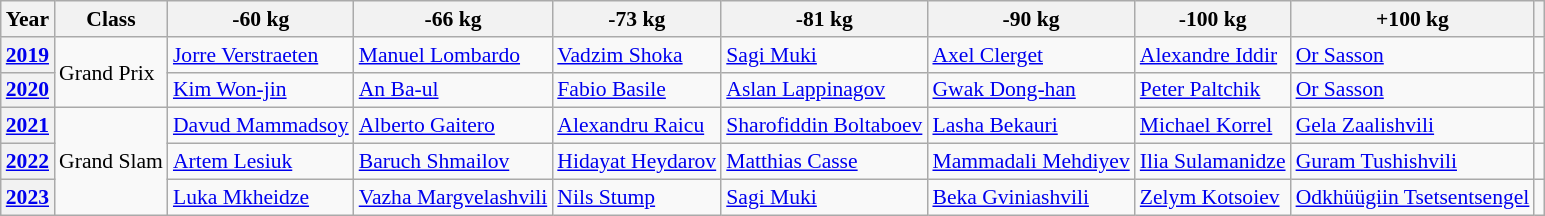<table class=wikitable style="font-size:90%;">
<tr>
<th>Year</th>
<th>Class</th>
<th>-60 kg</th>
<th>-66 kg</th>
<th>-73 kg</th>
<th>-81 kg</th>
<th>-90 kg</th>
<th>-100 kg</th>
<th>+100 kg</th>
<th></th>
</tr>
<tr>
<th><a href='#'>2019</a></th>
<td rowspan=2>Grand Prix</td>
<td> <a href='#'>Jorre Verstraeten</a></td>
<td> <a href='#'>Manuel Lombardo</a></td>
<td> <a href='#'>Vadzim Shoka</a></td>
<td> <a href='#'>Sagi Muki</a></td>
<td> <a href='#'>Axel Clerget</a></td>
<td> <a href='#'>Alexandre Iddir</a></td>
<td> <a href='#'>Or Sasson</a></td>
<td></td>
</tr>
<tr>
<th><a href='#'>2020</a></th>
<td> <a href='#'>Kim Won-jin</a></td>
<td> <a href='#'>An Ba-ul</a></td>
<td> <a href='#'>Fabio Basile</a></td>
<td> <a href='#'>Aslan Lappinagov</a></td>
<td> <a href='#'>Gwak Dong-han</a></td>
<td> <a href='#'>Peter Paltchik</a></td>
<td> <a href='#'>Or Sasson</a></td>
<td></td>
</tr>
<tr>
<th><a href='#'>2021</a></th>
<td rowspan=3>Grand Slam</td>
<td> <a href='#'>Davud Mammadsoy</a></td>
<td> <a href='#'>Alberto Gaitero</a></td>
<td> <a href='#'>Alexandru Raicu</a></td>
<td> <a href='#'>Sharofiddin Boltaboev</a></td>
<td> <a href='#'>Lasha Bekauri</a></td>
<td> <a href='#'>Michael Korrel</a></td>
<td> <a href='#'>Gela Zaalishvili</a></td>
<td></td>
</tr>
<tr>
<th><a href='#'>2022</a></th>
<td> <a href='#'>Artem Lesiuk</a></td>
<td> <a href='#'>Baruch Shmailov</a></td>
<td> <a href='#'>Hidayat Heydarov</a></td>
<td> <a href='#'>Matthias Casse</a></td>
<td> <a href='#'>Mammadali Mehdiyev</a></td>
<td> <a href='#'>Ilia Sulamanidze</a></td>
<td> <a href='#'>Guram Tushishvili</a></td>
<td></td>
</tr>
<tr>
<th><a href='#'>2023</a></th>
<td> <a href='#'>Luka Mkheidze</a></td>
<td> <a href='#'>Vazha Margvelashvili</a></td>
<td> <a href='#'>Nils Stump</a></td>
<td> <a href='#'>Sagi Muki</a></td>
<td> <a href='#'>Beka Gviniashvili</a></td>
<td> <a href='#'>Zelym Kotsoiev</a></td>
<td> <a href='#'>Odkhüügiin Tsetsentsengel</a></td>
<td></td>
</tr>
</table>
